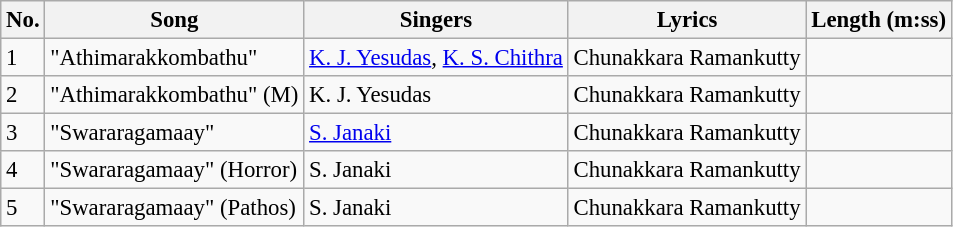<table class="wikitable" style="font-size:95%;">
<tr>
<th>No.</th>
<th>Song</th>
<th>Singers</th>
<th>Lyrics</th>
<th>Length (m:ss)</th>
</tr>
<tr>
<td>1</td>
<td>"Athimarakkombathu"</td>
<td><a href='#'>K. J. Yesudas</a>, <a href='#'>K. S. Chithra</a></td>
<td>Chunakkara Ramankutty</td>
<td></td>
</tr>
<tr>
<td>2</td>
<td>"Athimarakkombathu" (M)</td>
<td>K. J. Yesudas</td>
<td>Chunakkara Ramankutty</td>
<td></td>
</tr>
<tr>
<td>3</td>
<td>"Swararagamaay"</td>
<td><a href='#'>S. Janaki</a></td>
<td>Chunakkara Ramankutty</td>
<td></td>
</tr>
<tr>
<td>4</td>
<td>"Swararagamaay" (Horror)</td>
<td>S. Janaki</td>
<td>Chunakkara Ramankutty</td>
<td></td>
</tr>
<tr>
<td>5</td>
<td>"Swararagamaay" (Pathos)</td>
<td>S. Janaki</td>
<td>Chunakkara Ramankutty</td>
<td></td>
</tr>
</table>
